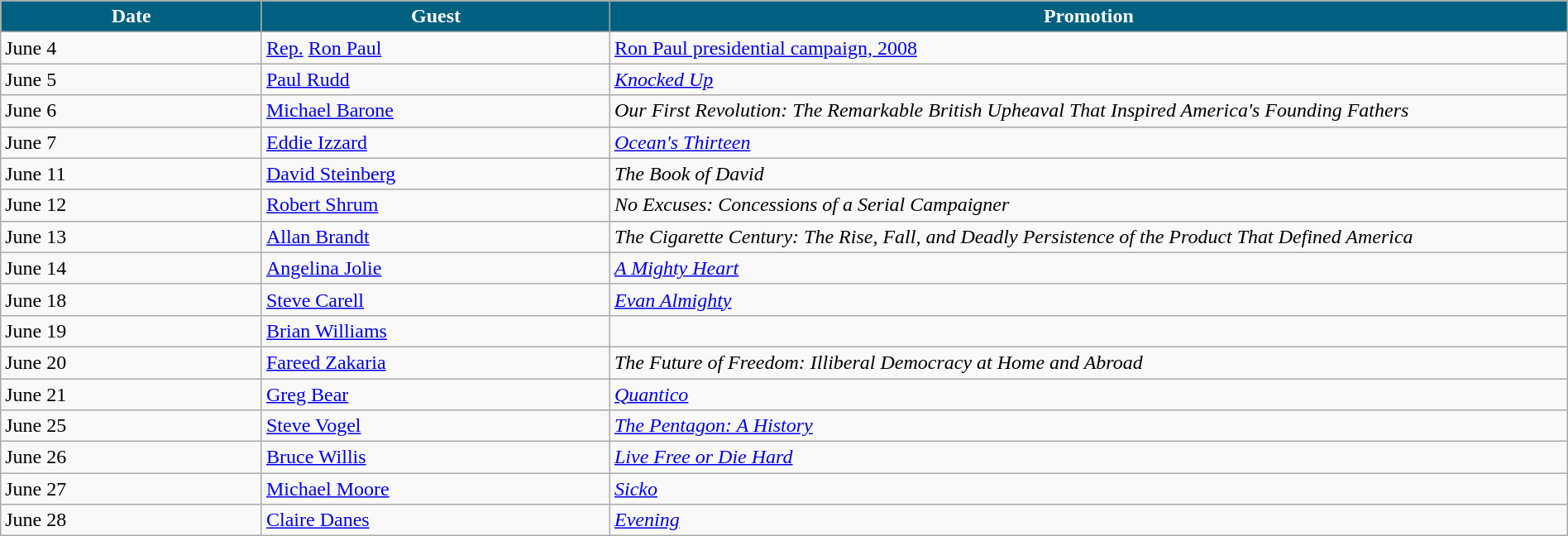<table class="wikitable" width="100%">
<tr ">
<th width="15%" style="background:#006080; color:#FFFFFF">Date</th>
<th width="20%" style="background:#006080; color:#FFFFFF">Guest</th>
<th width="55%" style="background:#006080; color:#FFFFFF">Promotion</th>
</tr>
<tr>
<td>June 4</td>
<td><a href='#'>Rep.</a> <a href='#'>Ron Paul</a></td>
<td><a href='#'>Ron Paul presidential campaign, 2008</a></td>
</tr>
<tr>
<td>June 5</td>
<td><a href='#'>Paul Rudd</a></td>
<td><em><a href='#'>Knocked Up</a></em></td>
</tr>
<tr>
<td>June 6</td>
<td><a href='#'>Michael Barone</a></td>
<td><em>Our First Revolution: The Remarkable British Upheaval That Inspired America's Founding Fathers</em></td>
</tr>
<tr>
<td>June 7</td>
<td><a href='#'>Eddie Izzard</a></td>
<td><em><a href='#'>Ocean's Thirteen</a></em></td>
</tr>
<tr>
<td>June 11</td>
<td><a href='#'>David Steinberg</a></td>
<td><em>The Book of David</em></td>
</tr>
<tr>
<td>June 12</td>
<td><a href='#'>Robert Shrum</a></td>
<td><em>No Excuses: Concessions of a Serial Campaigner</em></td>
</tr>
<tr>
<td>June 13</td>
<td><a href='#'>Allan Brandt</a></td>
<td><em>The Cigarette Century: The Rise, Fall, and Deadly Persistence of the Product That Defined America</em></td>
</tr>
<tr>
<td>June 14</td>
<td><a href='#'>Angelina Jolie</a></td>
<td><em><a href='#'>A Mighty Heart</a></em></td>
</tr>
<tr>
<td>June 18</td>
<td><a href='#'>Steve Carell</a></td>
<td><em><a href='#'>Evan Almighty</a></em></td>
</tr>
<tr>
<td>June 19</td>
<td><a href='#'>Brian Williams</a></td>
<td></td>
</tr>
<tr>
<td>June 20</td>
<td><a href='#'>Fareed Zakaria</a></td>
<td><em>The Future of Freedom: Illiberal Democracy at Home and Abroad</em></td>
</tr>
<tr>
<td>June 21</td>
<td><a href='#'>Greg Bear</a></td>
<td><em><a href='#'>Quantico</a></em></td>
</tr>
<tr>
<td>June 25</td>
<td><a href='#'>Steve Vogel</a></td>
<td><em><a href='#'>The Pentagon: A History</a></em></td>
</tr>
<tr>
<td>June 26</td>
<td><a href='#'>Bruce Willis</a></td>
<td><em><a href='#'>Live Free or Die Hard</a></em></td>
</tr>
<tr>
<td>June 27</td>
<td><a href='#'>Michael Moore</a></td>
<td><em><a href='#'>Sicko</a></em></td>
</tr>
<tr>
<td>June 28</td>
<td><a href='#'>Claire Danes</a></td>
<td><em><a href='#'>Evening</a></em></td>
</tr>
</table>
